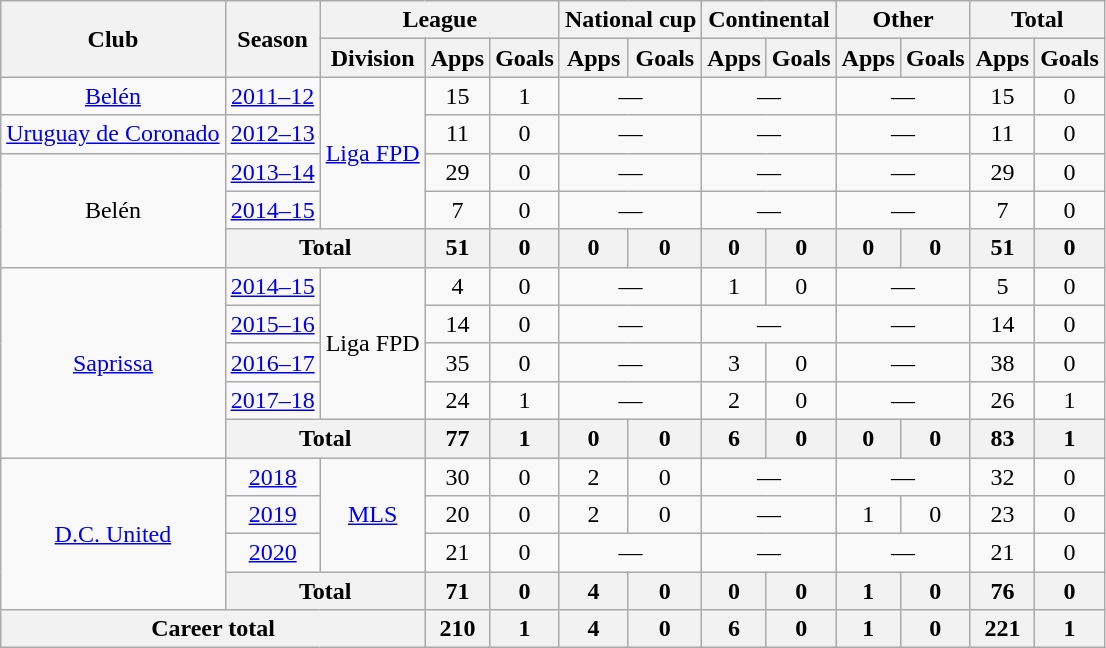<table class="wikitable" style="text-align:center">
<tr>
<th rowspan="2">Club</th>
<th rowspan="2">Season</th>
<th colspan="3">League</th>
<th colspan="2">National cup</th>
<th colspan="2">Continental</th>
<th colspan="2">Other</th>
<th colspan="2">Total</th>
</tr>
<tr>
<th>Division</th>
<th>Apps</th>
<th>Goals</th>
<th>Apps</th>
<th>Goals</th>
<th>Apps</th>
<th>Goals</th>
<th>Apps</th>
<th>Goals</th>
<th>Apps</th>
<th>Goals</th>
</tr>
<tr>
<td><a href='#'>Belén</a></td>
<td><a href='#'>2011–12</a></td>
<td rowspan="4"><a href='#'>Liga FPD</a></td>
<td>15</td>
<td>1</td>
<td colspan="2">—</td>
<td colspan="2">—</td>
<td colspan="2">—</td>
<td>15</td>
<td>0</td>
</tr>
<tr>
<td><a href='#'>Uruguay de Coronado</a></td>
<td><a href='#'>2012–13</a></td>
<td>11</td>
<td>0</td>
<td colspan="2">—</td>
<td colspan="2">—</td>
<td colspan="2">—</td>
<td>11</td>
<td>0</td>
</tr>
<tr>
<td rowspan="3">Belén</td>
<td><a href='#'>2013–14</a></td>
<td>29</td>
<td>0</td>
<td colspan="2">—</td>
<td colspan="2">—</td>
<td colspan="2">—</td>
<td>29</td>
<td>0</td>
</tr>
<tr>
<td><a href='#'>2014–15</a></td>
<td>7</td>
<td>0</td>
<td colspan="2">—</td>
<td colspan="2">—</td>
<td colspan="2">—</td>
<td>7</td>
<td>0</td>
</tr>
<tr>
<th colspan="2">Total</th>
<th>51</th>
<th>0</th>
<th>0</th>
<th>0</th>
<th>0</th>
<th>0</th>
<th>0</th>
<th>0</th>
<th>51</th>
<th>0</th>
</tr>
<tr>
<td rowspan="5"><a href='#'>Saprissa</a></td>
<td><a href='#'>2014–15</a></td>
<td rowspan="4">Liga FPD</td>
<td>4</td>
<td>0</td>
<td colspan="2">—</td>
<td>1</td>
<td>0</td>
<td colspan="2">—</td>
<td>5</td>
<td>0</td>
</tr>
<tr>
<td><a href='#'>2015–16</a></td>
<td>14</td>
<td>0</td>
<td colspan="2">—</td>
<td colspan="2">—</td>
<td colspan="2">—</td>
<td>14</td>
<td>0</td>
</tr>
<tr>
<td><a href='#'>2016–17</a></td>
<td>35</td>
<td>0</td>
<td colspan="2">—</td>
<td>3</td>
<td>0</td>
<td colspan="2">—</td>
<td>38</td>
<td>0</td>
</tr>
<tr>
<td><a href='#'>2017–18</a></td>
<td>24</td>
<td>1</td>
<td colspan="2">—</td>
<td>2</td>
<td>0</td>
<td colspan="2">—</td>
<td>26</td>
<td>1</td>
</tr>
<tr>
<th colspan="2">Total</th>
<th>77</th>
<th>1</th>
<th>0</th>
<th>0</th>
<th>6</th>
<th>0</th>
<th>0</th>
<th>0</th>
<th>83</th>
<th>1</th>
</tr>
<tr>
<td rowspan="4"><a href='#'>D.C. United</a></td>
<td><a href='#'>2018</a></td>
<td rowspan="3"><a href='#'>MLS</a></td>
<td>30</td>
<td>0</td>
<td>2</td>
<td>0</td>
<td colspan="2">—</td>
<td colspan="2">—</td>
<td>32</td>
<td>0</td>
</tr>
<tr>
<td><a href='#'>2019</a></td>
<td>20</td>
<td>0</td>
<td>2</td>
<td>0</td>
<td colspan="2">—</td>
<td>1</td>
<td>0</td>
<td>23</td>
<td>0</td>
</tr>
<tr>
<td><a href='#'>2020</a></td>
<td>21</td>
<td>0</td>
<td colspan="2">—</td>
<td colspan="2">—</td>
<td colspan="2">—</td>
<td>21</td>
<td>0</td>
</tr>
<tr>
<th colspan="2">Total</th>
<th>71</th>
<th>0</th>
<th>4</th>
<th>0</th>
<th>0</th>
<th>0</th>
<th>1</th>
<th>0</th>
<th>76</th>
<th>0</th>
</tr>
<tr>
<th colspan="3">Career total</th>
<th>210</th>
<th>1</th>
<th>4</th>
<th>0</th>
<th>6</th>
<th>0</th>
<th>1</th>
<th>0</th>
<th>221</th>
<th>1</th>
</tr>
</table>
